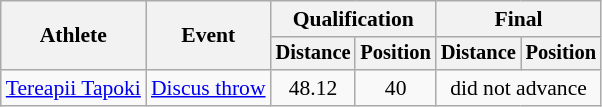<table class=wikitable style="font-size:90%">
<tr>
<th rowspan="2">Athlete</th>
<th rowspan="2">Event</th>
<th colspan="2">Qualification</th>
<th colspan="2">Final</th>
</tr>
<tr style="font-size:95%">
<th>Distance</th>
<th>Position</th>
<th>Distance</th>
<th>Position</th>
</tr>
<tr align=center>
<td align=left><a href='#'>Tereapii Tapoki</a></td>
<td align=left><a href='#'>Discus throw</a></td>
<td>48.12</td>
<td>40</td>
<td colspan=2>did not advance</td>
</tr>
</table>
